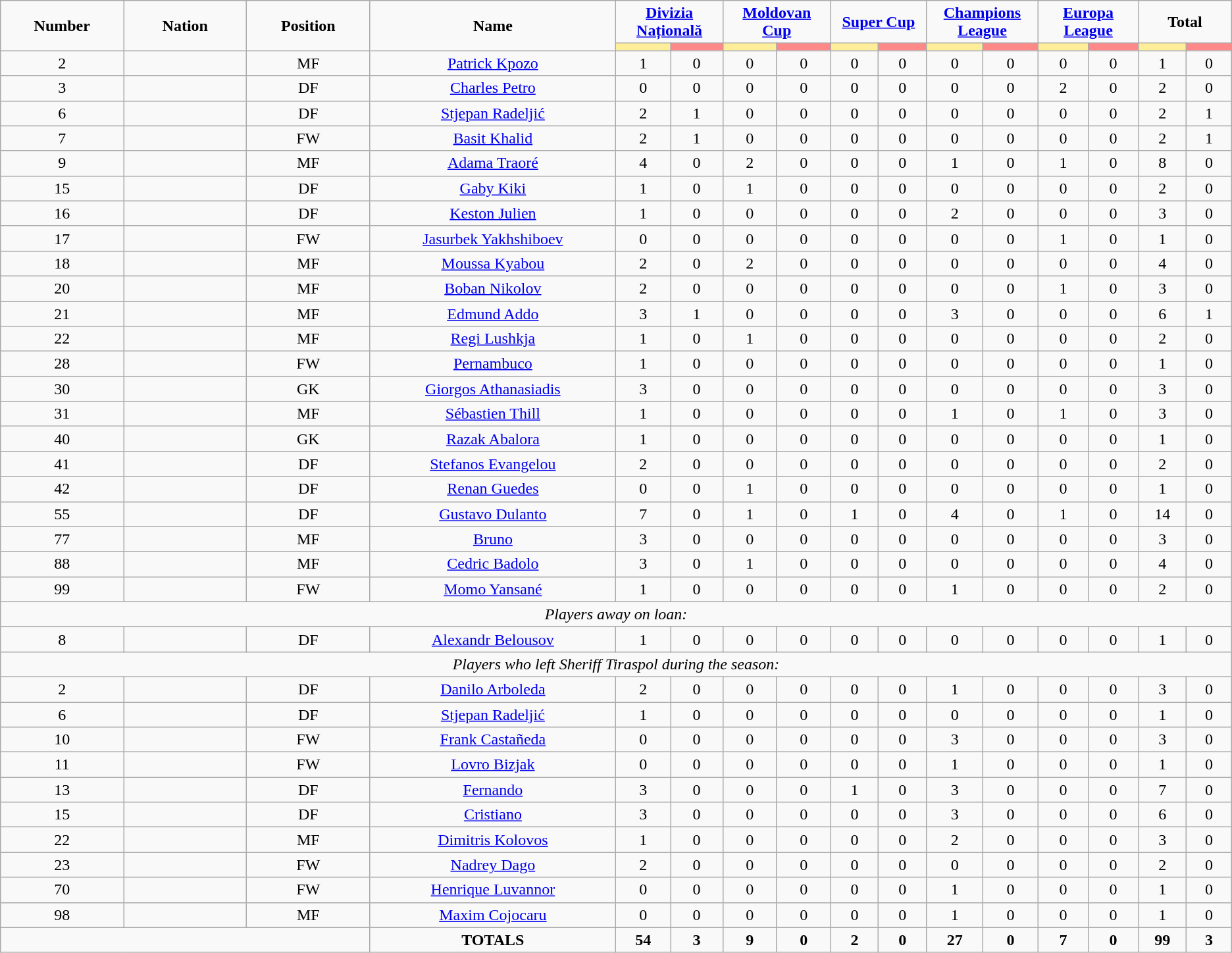<table class="wikitable" style="font-size: 100%; text-align: center;">
<tr>
<td rowspan="2" width="10%" align="center"><strong>Number</strong></td>
<td rowspan="2" width="10%" align="center"><strong>Nation</strong></td>
<td rowspan="2" width="10%" align="center"><strong>Position</strong></td>
<td rowspan="2" width="20%" align="center"><strong>Name</strong></td>
<td colspan="2" align="center"><strong><a href='#'>Divizia Națională</a></strong></td>
<td colspan="2" align="center"><strong><a href='#'>Moldovan Cup</a></strong></td>
<td colspan="2" align="center"><strong><a href='#'>Super Cup</a></strong></td>
<td colspan="2" align="center"><strong><a href='#'>Champions League</a></strong></td>
<td colspan="2" align="center"><strong><a href='#'>Europa League</a></strong></td>
<td colspan="2" align="center"><strong>Total</strong></td>
</tr>
<tr>
<th width=60 style="background: #FFEE99"></th>
<th width=60 style="background: #FF8888"></th>
<th width=60 style="background: #FFEE99"></th>
<th width=60 style="background: #FF8888"></th>
<th width=60 style="background: #FFEE99"></th>
<th width=60 style="background: #FF8888"></th>
<th width=60 style="background: #FFEE99"></th>
<th width=60 style="background: #FF8888"></th>
<th width=60 style="background: #FFEE99"></th>
<th width=60 style="background: #FF8888"></th>
<th width=60 style="background: #FFEE99"></th>
<th width=60 style="background: #FF8888"></th>
</tr>
<tr>
<td>2</td>
<td></td>
<td>MF</td>
<td><a href='#'>Patrick Kpozo</a></td>
<td>1</td>
<td>0</td>
<td>0</td>
<td>0</td>
<td>0</td>
<td>0</td>
<td>0</td>
<td>0</td>
<td>0</td>
<td>0</td>
<td>1</td>
<td>0</td>
</tr>
<tr>
<td>3</td>
<td></td>
<td>DF</td>
<td><a href='#'>Charles Petro</a></td>
<td>0</td>
<td>0</td>
<td>0</td>
<td>0</td>
<td>0</td>
<td>0</td>
<td>0</td>
<td>0</td>
<td>2</td>
<td>0</td>
<td>2</td>
<td>0</td>
</tr>
<tr>
<td>6</td>
<td></td>
<td>DF</td>
<td><a href='#'>Stjepan Radeljić</a></td>
<td>2</td>
<td>1</td>
<td>0</td>
<td>0</td>
<td>0</td>
<td>0</td>
<td>0</td>
<td>0</td>
<td>0</td>
<td>0</td>
<td>2</td>
<td>1</td>
</tr>
<tr>
<td>7</td>
<td></td>
<td>FW</td>
<td><a href='#'>Basit Khalid</a></td>
<td>2</td>
<td>1</td>
<td>0</td>
<td>0</td>
<td>0</td>
<td>0</td>
<td>0</td>
<td>0</td>
<td>0</td>
<td>0</td>
<td>2</td>
<td>1</td>
</tr>
<tr>
<td>9</td>
<td></td>
<td>MF</td>
<td><a href='#'>Adama Traoré</a></td>
<td>4</td>
<td>0</td>
<td>2</td>
<td>0</td>
<td>0</td>
<td>0</td>
<td>1</td>
<td>0</td>
<td>1</td>
<td>0</td>
<td>8</td>
<td>0</td>
</tr>
<tr>
<td>15</td>
<td></td>
<td>DF</td>
<td><a href='#'>Gaby Kiki</a></td>
<td>1</td>
<td>0</td>
<td>1</td>
<td>0</td>
<td>0</td>
<td>0</td>
<td>0</td>
<td>0</td>
<td>0</td>
<td>0</td>
<td>2</td>
<td>0</td>
</tr>
<tr>
<td>16</td>
<td></td>
<td>DF</td>
<td><a href='#'>Keston Julien</a></td>
<td>1</td>
<td>0</td>
<td>0</td>
<td>0</td>
<td>0</td>
<td>0</td>
<td>2</td>
<td>0</td>
<td>0</td>
<td>0</td>
<td>3</td>
<td>0</td>
</tr>
<tr>
<td>17</td>
<td></td>
<td>FW</td>
<td><a href='#'>Jasurbek Yakhshiboev</a></td>
<td>0</td>
<td>0</td>
<td>0</td>
<td>0</td>
<td>0</td>
<td>0</td>
<td>0</td>
<td>0</td>
<td>1</td>
<td>0</td>
<td>1</td>
<td>0</td>
</tr>
<tr>
<td>18</td>
<td></td>
<td>MF</td>
<td><a href='#'>Moussa Kyabou</a></td>
<td>2</td>
<td>0</td>
<td>2</td>
<td>0</td>
<td>0</td>
<td>0</td>
<td>0</td>
<td>0</td>
<td>0</td>
<td>0</td>
<td>4</td>
<td>0</td>
</tr>
<tr>
<td>20</td>
<td></td>
<td>MF</td>
<td><a href='#'>Boban Nikolov</a></td>
<td>2</td>
<td>0</td>
<td>0</td>
<td>0</td>
<td>0</td>
<td>0</td>
<td>0</td>
<td>0</td>
<td>1</td>
<td>0</td>
<td>3</td>
<td>0</td>
</tr>
<tr>
<td>21</td>
<td></td>
<td>MF</td>
<td><a href='#'>Edmund Addo</a></td>
<td>3</td>
<td>1</td>
<td>0</td>
<td>0</td>
<td>0</td>
<td>0</td>
<td>3</td>
<td>0</td>
<td>0</td>
<td>0</td>
<td>6</td>
<td>1</td>
</tr>
<tr>
<td>22</td>
<td></td>
<td>MF</td>
<td><a href='#'>Regi Lushkja</a></td>
<td>1</td>
<td>0</td>
<td>1</td>
<td>0</td>
<td>0</td>
<td>0</td>
<td>0</td>
<td>0</td>
<td>0</td>
<td>0</td>
<td>2</td>
<td>0</td>
</tr>
<tr>
<td>28</td>
<td></td>
<td>FW</td>
<td><a href='#'>Pernambuco</a></td>
<td>1</td>
<td>0</td>
<td>0</td>
<td>0</td>
<td>0</td>
<td>0</td>
<td>0</td>
<td>0</td>
<td>0</td>
<td>0</td>
<td>1</td>
<td>0</td>
</tr>
<tr>
<td>30</td>
<td></td>
<td>GK</td>
<td><a href='#'>Giorgos Athanasiadis</a></td>
<td>3</td>
<td>0</td>
<td>0</td>
<td>0</td>
<td>0</td>
<td>0</td>
<td>0</td>
<td>0</td>
<td>0</td>
<td>0</td>
<td>3</td>
<td>0</td>
</tr>
<tr>
<td>31</td>
<td></td>
<td>MF</td>
<td><a href='#'>Sébastien Thill</a></td>
<td>1</td>
<td>0</td>
<td>0</td>
<td>0</td>
<td>0</td>
<td>0</td>
<td>1</td>
<td>0</td>
<td>1</td>
<td>0</td>
<td>3</td>
<td>0</td>
</tr>
<tr>
<td>40</td>
<td></td>
<td>GK</td>
<td><a href='#'>Razak Abalora</a></td>
<td>1</td>
<td>0</td>
<td>0</td>
<td>0</td>
<td>0</td>
<td>0</td>
<td>0</td>
<td>0</td>
<td>0</td>
<td>0</td>
<td>1</td>
<td>0</td>
</tr>
<tr>
<td>41</td>
<td></td>
<td>DF</td>
<td><a href='#'>Stefanos Evangelou</a></td>
<td>2</td>
<td>0</td>
<td>0</td>
<td>0</td>
<td>0</td>
<td>0</td>
<td>0</td>
<td>0</td>
<td>0</td>
<td>0</td>
<td>2</td>
<td>0</td>
</tr>
<tr>
<td>42</td>
<td></td>
<td>DF</td>
<td><a href='#'>Renan Guedes</a></td>
<td>0</td>
<td>0</td>
<td>1</td>
<td>0</td>
<td>0</td>
<td>0</td>
<td>0</td>
<td>0</td>
<td>0</td>
<td>0</td>
<td>1</td>
<td>0</td>
</tr>
<tr>
<td>55</td>
<td></td>
<td>DF</td>
<td><a href='#'>Gustavo Dulanto</a></td>
<td>7</td>
<td>0</td>
<td>1</td>
<td>0</td>
<td>1</td>
<td>0</td>
<td>4</td>
<td>0</td>
<td>1</td>
<td>0</td>
<td>14</td>
<td>0</td>
</tr>
<tr>
<td>77</td>
<td></td>
<td>MF</td>
<td><a href='#'>Bruno</a></td>
<td>3</td>
<td>0</td>
<td>0</td>
<td>0</td>
<td>0</td>
<td>0</td>
<td>0</td>
<td>0</td>
<td>0</td>
<td>0</td>
<td>3</td>
<td>0</td>
</tr>
<tr>
<td>88</td>
<td></td>
<td>MF</td>
<td><a href='#'>Cedric Badolo</a></td>
<td>3</td>
<td>0</td>
<td>1</td>
<td>0</td>
<td>0</td>
<td>0</td>
<td>0</td>
<td>0</td>
<td>0</td>
<td>0</td>
<td>4</td>
<td>0</td>
</tr>
<tr>
<td>99</td>
<td></td>
<td>FW</td>
<td><a href='#'>Momo Yansané</a></td>
<td>1</td>
<td>0</td>
<td>0</td>
<td>0</td>
<td>0</td>
<td>0</td>
<td>1</td>
<td>0</td>
<td>0</td>
<td>0</td>
<td>2</td>
<td>0</td>
</tr>
<tr>
<td colspan="16"><em>Players away on loan:</em></td>
</tr>
<tr>
<td>8</td>
<td></td>
<td>DF</td>
<td><a href='#'>Alexandr Belousov</a></td>
<td>1</td>
<td>0</td>
<td>0</td>
<td>0</td>
<td>0</td>
<td>0</td>
<td>0</td>
<td>0</td>
<td>0</td>
<td>0</td>
<td>1</td>
<td>0</td>
</tr>
<tr>
<td colspan="16"><em>Players who left Sheriff Tiraspol during the season:</em></td>
</tr>
<tr>
<td>2</td>
<td></td>
<td>DF</td>
<td><a href='#'>Danilo Arboleda</a></td>
<td>2</td>
<td>0</td>
<td>0</td>
<td>0</td>
<td>0</td>
<td>0</td>
<td>1</td>
<td>0</td>
<td>0</td>
<td>0</td>
<td>3</td>
<td>0</td>
</tr>
<tr>
<td>6</td>
<td></td>
<td>DF</td>
<td><a href='#'>Stjepan Radeljić</a></td>
<td>1</td>
<td>0</td>
<td>0</td>
<td>0</td>
<td>0</td>
<td>0</td>
<td>0</td>
<td>0</td>
<td>0</td>
<td>0</td>
<td>1</td>
<td>0</td>
</tr>
<tr>
<td>10</td>
<td></td>
<td>FW</td>
<td><a href='#'>Frank Castañeda</a></td>
<td>0</td>
<td>0</td>
<td>0</td>
<td>0</td>
<td>0</td>
<td>0</td>
<td>3</td>
<td>0</td>
<td>0</td>
<td>0</td>
<td>3</td>
<td>0</td>
</tr>
<tr>
<td>11</td>
<td></td>
<td>FW</td>
<td><a href='#'>Lovro Bizjak</a></td>
<td>0</td>
<td>0</td>
<td>0</td>
<td>0</td>
<td>0</td>
<td>0</td>
<td>1</td>
<td>0</td>
<td>0</td>
<td>0</td>
<td>1</td>
<td>0</td>
</tr>
<tr>
<td>13</td>
<td></td>
<td>DF</td>
<td><a href='#'>Fernando</a></td>
<td>3</td>
<td>0</td>
<td>0</td>
<td>0</td>
<td>1</td>
<td>0</td>
<td>3</td>
<td>0</td>
<td>0</td>
<td>0</td>
<td>7</td>
<td>0</td>
</tr>
<tr>
<td>15</td>
<td></td>
<td>DF</td>
<td><a href='#'>Cristiano</a></td>
<td>3</td>
<td>0</td>
<td>0</td>
<td>0</td>
<td>0</td>
<td>0</td>
<td>3</td>
<td>0</td>
<td>0</td>
<td>0</td>
<td>6</td>
<td>0</td>
</tr>
<tr>
<td>22</td>
<td></td>
<td>MF</td>
<td><a href='#'>Dimitris Kolovos</a></td>
<td>1</td>
<td>0</td>
<td>0</td>
<td>0</td>
<td>0</td>
<td>0</td>
<td>2</td>
<td>0</td>
<td>0</td>
<td>0</td>
<td>3</td>
<td>0</td>
</tr>
<tr>
<td>23</td>
<td></td>
<td>FW</td>
<td><a href='#'>Nadrey Dago</a></td>
<td>2</td>
<td>0</td>
<td>0</td>
<td>0</td>
<td>0</td>
<td>0</td>
<td>0</td>
<td>0</td>
<td>0</td>
<td>0</td>
<td>2</td>
<td>0</td>
</tr>
<tr>
<td>70</td>
<td></td>
<td>FW</td>
<td><a href='#'>Henrique Luvannor</a></td>
<td>0</td>
<td>0</td>
<td>0</td>
<td>0</td>
<td>0</td>
<td>0</td>
<td>1</td>
<td>0</td>
<td>0</td>
<td>0</td>
<td>1</td>
<td>0</td>
</tr>
<tr>
<td>98</td>
<td></td>
<td>MF</td>
<td><a href='#'>Maxim Cojocaru</a></td>
<td>0</td>
<td>0</td>
<td>0</td>
<td>0</td>
<td>0</td>
<td>0</td>
<td>1</td>
<td>0</td>
<td>0</td>
<td>0</td>
<td>1</td>
<td>0</td>
</tr>
<tr>
<td colspan="3"></td>
<td><strong>TOTALS</strong></td>
<td><strong>54</strong></td>
<td><strong>3</strong></td>
<td><strong>9</strong></td>
<td><strong>0</strong></td>
<td><strong>2</strong></td>
<td><strong>0</strong></td>
<td><strong>27</strong></td>
<td><strong>0</strong></td>
<td><strong>7</strong></td>
<td><strong>0</strong></td>
<td><strong>99</strong></td>
<td><strong>3</strong></td>
</tr>
</table>
